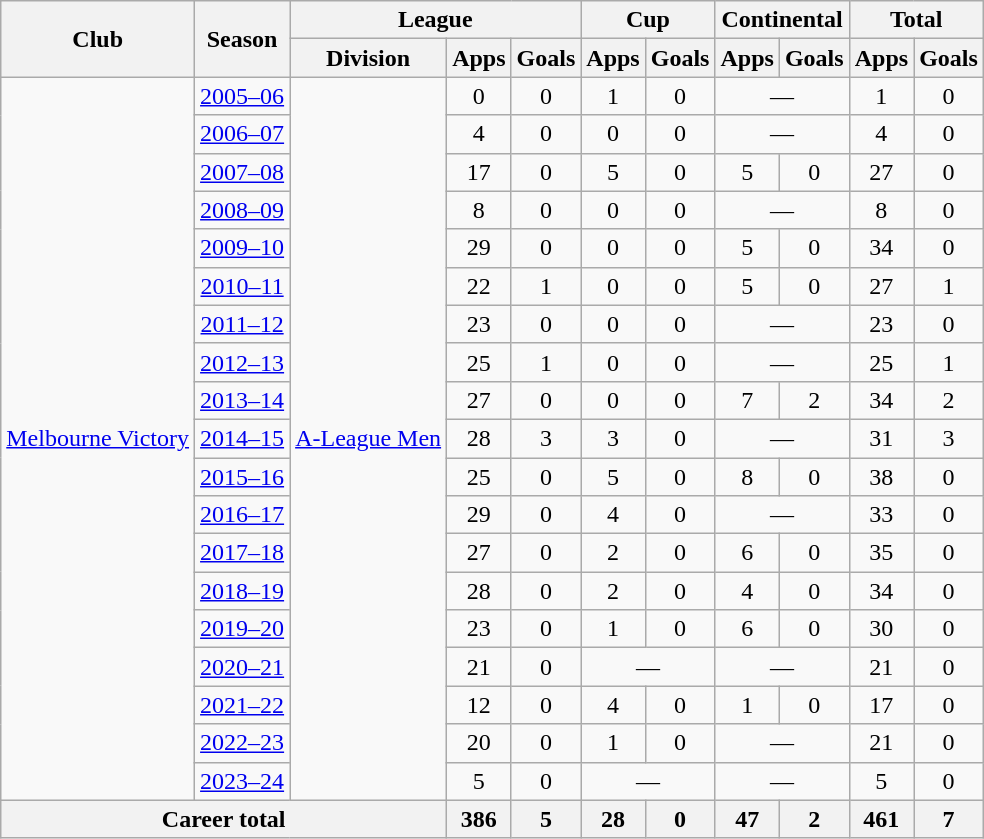<table class="wikitable" style="text-align:center">
<tr>
<th rowspan=2>Club</th>
<th rowspan=2>Season</th>
<th colspan=3>League</th>
<th colspan=2>Cup</th>
<th colspan=2>Continental</th>
<th colspan=2>Total</th>
</tr>
<tr>
<th>Division</th>
<th>Apps</th>
<th>Goals</th>
<th>Apps</th>
<th>Goals</th>
<th>Apps</th>
<th>Goals</th>
<th>Apps</th>
<th>Goals</th>
</tr>
<tr>
<td rowspan="19"><a href='#'>Melbourne Victory</a></td>
<td><a href='#'>2005–06</a></td>
<td rowspan="19"><a href='#'>A-League Men</a></td>
<td>0</td>
<td>0</td>
<td>1</td>
<td>0</td>
<td colspan="2">—</td>
<td>1</td>
<td>0</td>
</tr>
<tr>
<td><a href='#'>2006–07</a></td>
<td>4</td>
<td>0</td>
<td>0</td>
<td>0</td>
<td colspan="2">—</td>
<td>4</td>
<td>0</td>
</tr>
<tr>
<td><a href='#'>2007–08</a></td>
<td>17</td>
<td>0</td>
<td>5</td>
<td>0</td>
<td>5</td>
<td>0</td>
<td>27</td>
<td>0</td>
</tr>
<tr>
<td><a href='#'>2008–09</a></td>
<td>8</td>
<td>0</td>
<td>0</td>
<td>0</td>
<td colspan="2">—</td>
<td>8</td>
<td>0</td>
</tr>
<tr>
<td><a href='#'>2009–10</a></td>
<td>29</td>
<td>0</td>
<td>0</td>
<td>0</td>
<td>5</td>
<td>0</td>
<td>34</td>
<td>0</td>
</tr>
<tr>
<td><a href='#'>2010–11</a></td>
<td>22</td>
<td>1</td>
<td>0</td>
<td>0</td>
<td>5</td>
<td>0</td>
<td>27</td>
<td>1</td>
</tr>
<tr>
<td><a href='#'>2011–12</a></td>
<td>23</td>
<td>0</td>
<td>0</td>
<td>0</td>
<td colspan="2">—</td>
<td>23</td>
<td>0</td>
</tr>
<tr>
<td><a href='#'>2012–13</a></td>
<td>25</td>
<td>1</td>
<td>0</td>
<td>0</td>
<td colspan="2">—</td>
<td>25</td>
<td>1</td>
</tr>
<tr>
<td><a href='#'>2013–14</a></td>
<td>27</td>
<td>0</td>
<td>0</td>
<td>0</td>
<td>7</td>
<td>2</td>
<td>34</td>
<td>2</td>
</tr>
<tr>
<td><a href='#'>2014–15</a></td>
<td>28</td>
<td>3</td>
<td>3</td>
<td>0</td>
<td colspan="2">—</td>
<td>31</td>
<td>3</td>
</tr>
<tr>
<td><a href='#'>2015–16</a></td>
<td>25</td>
<td>0</td>
<td>5</td>
<td>0</td>
<td>8</td>
<td>0</td>
<td>38</td>
<td>0</td>
</tr>
<tr>
<td><a href='#'>2016–17</a></td>
<td>29</td>
<td>0</td>
<td>4</td>
<td>0</td>
<td colspan="2">—</td>
<td>33</td>
<td>0</td>
</tr>
<tr>
<td><a href='#'>2017–18</a></td>
<td>27</td>
<td>0</td>
<td>2</td>
<td>0</td>
<td>6</td>
<td>0</td>
<td>35</td>
<td>0</td>
</tr>
<tr>
<td><a href='#'>2018–19</a></td>
<td>28</td>
<td>0</td>
<td>2</td>
<td>0</td>
<td>4</td>
<td>0</td>
<td>34</td>
<td>0</td>
</tr>
<tr>
<td><a href='#'>2019–20</a></td>
<td>23</td>
<td>0</td>
<td>1</td>
<td>0</td>
<td>6</td>
<td>0</td>
<td>30</td>
<td>0</td>
</tr>
<tr>
<td><a href='#'>2020–21</a></td>
<td>21</td>
<td>0</td>
<td colspan="2">—</td>
<td colspan="2">—</td>
<td>21</td>
<td>0</td>
</tr>
<tr>
<td><a href='#'>2021–22</a></td>
<td>12</td>
<td>0</td>
<td>4</td>
<td>0</td>
<td>1</td>
<td>0</td>
<td>17</td>
<td>0</td>
</tr>
<tr>
<td><a href='#'>2022–23</a></td>
<td>20</td>
<td>0</td>
<td>1</td>
<td>0</td>
<td colspan="2">—</td>
<td>21</td>
<td>0</td>
</tr>
<tr>
<td><a href='#'>2023–24</a></td>
<td>5</td>
<td>0</td>
<td colspan="2">—</td>
<td colspan="2">—</td>
<td>5</td>
<td>0</td>
</tr>
<tr>
<th colspan="3">Career total</th>
<th>386</th>
<th>5</th>
<th>28</th>
<th>0</th>
<th>47</th>
<th>2</th>
<th>461</th>
<th>7</th>
</tr>
</table>
